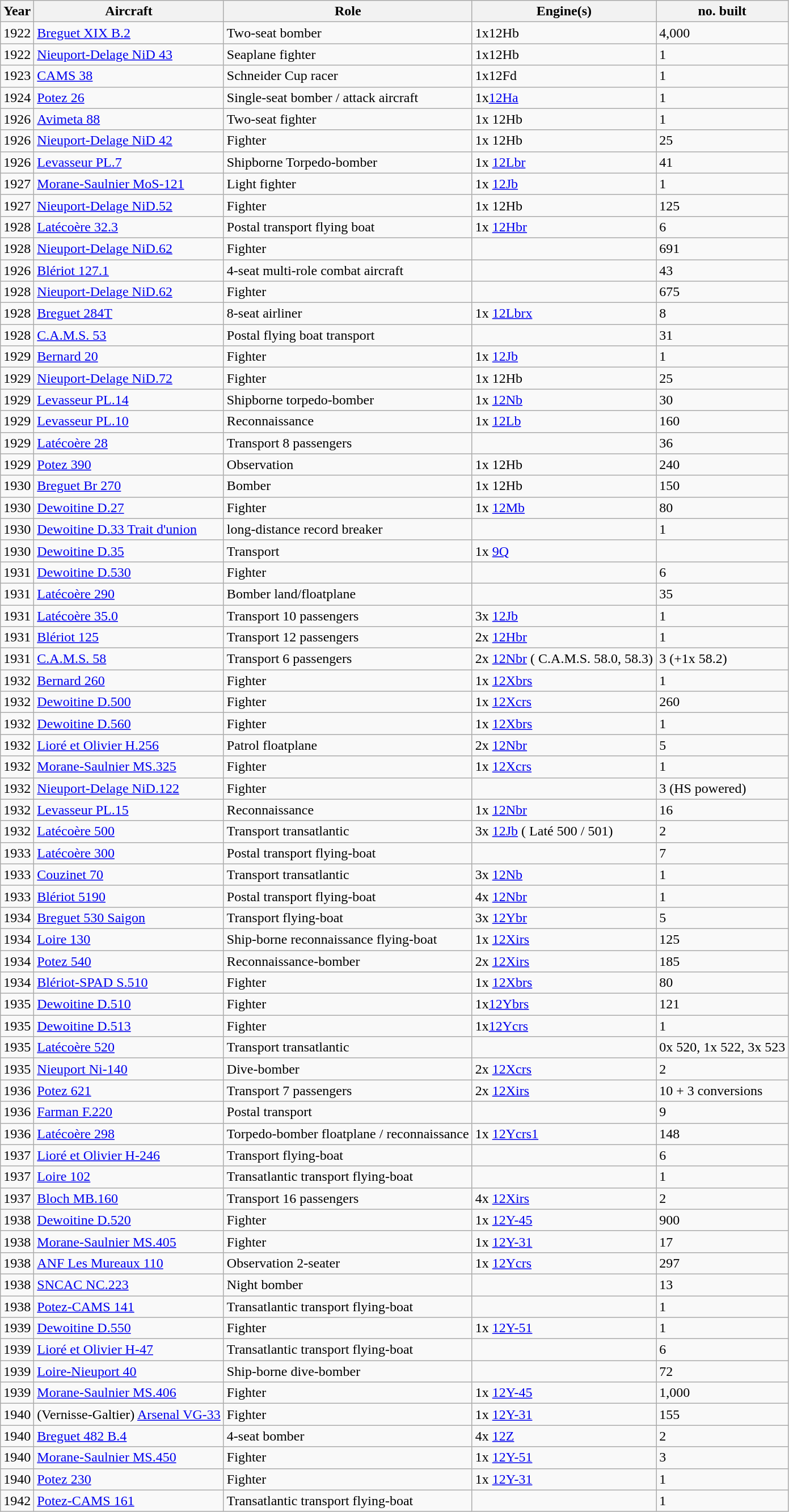<table class="wikitable">
<tr>
<th>Year</th>
<th>Aircraft</th>
<th>Role</th>
<th>Engine(s)</th>
<th>no. built</th>
</tr>
<tr>
<td>1922</td>
<td><a href='#'>Breguet XIX B.2</a></td>
<td>Two-seat bomber</td>
<td>1x12Hb</td>
<td>4,000</td>
</tr>
<tr>
<td>1922</td>
<td><a href='#'>Nieuport-Delage NiD 43</a></td>
<td>Seaplane fighter</td>
<td>1x12Hb</td>
<td>1</td>
</tr>
<tr>
<td>1923</td>
<td><a href='#'>CAMS 38</a></td>
<td>Schneider Cup racer</td>
<td>1x12Fd</td>
<td>1</td>
</tr>
<tr>
<td>1924</td>
<td><a href='#'>Potez 26</a></td>
<td>Single-seat bomber / attack aircraft</td>
<td>1x<a href='#'>12Ha</a></td>
<td>1</td>
</tr>
<tr>
<td>1926</td>
<td><a href='#'>Avimeta 88</a></td>
<td>Two-seat fighter</td>
<td>1x 12Hb</td>
<td>1</td>
</tr>
<tr>
<td>1926</td>
<td><a href='#'>Nieuport-Delage NiD 42</a></td>
<td>Fighter</td>
<td>1x 12Hb</td>
<td>25</td>
</tr>
<tr>
<td>1926</td>
<td><a href='#'>Levasseur PL.7</a></td>
<td>Shipborne Torpedo-bomber</td>
<td>1x <a href='#'>12Lbr</a></td>
<td>41</td>
</tr>
<tr>
<td>1927</td>
<td><a href='#'>Morane-Saulnier MoS-121</a></td>
<td>Light fighter</td>
<td>1x <a href='#'>12Jb</a></td>
<td>1</td>
</tr>
<tr>
<td>1927</td>
<td><a href='#'>Nieuport-Delage NiD.52</a></td>
<td>Fighter</td>
<td>1x 12Hb</td>
<td>125</td>
</tr>
<tr>
<td>1928</td>
<td><a href='#'>Latécoère 32.3</a></td>
<td>Postal transport flying boat</td>
<td>1x <a href='#'>12Hbr</a></td>
<td>6</td>
</tr>
<tr>
<td>1928</td>
<td><a href='#'>Nieuport-Delage NiD.62</a></td>
<td>Fighter</td>
<td></td>
<td>691</td>
</tr>
<tr>
<td>1926</td>
<td><a href='#'>Blériot 127.1</a></td>
<td>4-seat multi-role combat aircraft</td>
<td></td>
<td>43</td>
</tr>
<tr>
<td>1928</td>
<td><a href='#'>Nieuport-Delage NiD.62</a></td>
<td>Fighter</td>
<td></td>
<td>675</td>
</tr>
<tr>
<td>1928</td>
<td><a href='#'>Breguet 284T</a></td>
<td>8-seat airliner</td>
<td>1x <a href='#'>12Lbrx</a></td>
<td>8</td>
</tr>
<tr>
<td>1928</td>
<td><a href='#'>C.A.M.S. 53</a></td>
<td>Postal flying boat transport</td>
<td></td>
<td>31</td>
</tr>
<tr>
<td>1929</td>
<td><a href='#'>Bernard 20</a></td>
<td>Fighter</td>
<td>1x <a href='#'>12Jb</a></td>
<td>1</td>
</tr>
<tr>
<td>1929</td>
<td><a href='#'>Nieuport-Delage NiD.72</a></td>
<td>Fighter</td>
<td>1x 12Hb</td>
<td>25</td>
</tr>
<tr>
<td>1929</td>
<td><a href='#'>Levasseur PL.14</a></td>
<td>Shipborne torpedo-bomber</td>
<td>1x <a href='#'>12Nb</a></td>
<td>30</td>
</tr>
<tr>
<td>1929</td>
<td><a href='#'>Levasseur PL.10</a></td>
<td>Reconnaissance</td>
<td>1x <a href='#'>12Lb</a></td>
<td>160</td>
</tr>
<tr>
<td>1929</td>
<td><a href='#'>Latécoère 28</a></td>
<td>Transport 8 passengers</td>
<td></td>
<td>36</td>
</tr>
<tr>
<td>1929</td>
<td><a href='#'>Potez 390</a></td>
<td>Observation</td>
<td>1x 12Hb</td>
<td>240</td>
</tr>
<tr>
<td>1930</td>
<td><a href='#'>Breguet Br 270</a></td>
<td>Bomber</td>
<td>1x 12Hb</td>
<td>150</td>
</tr>
<tr>
<td>1930</td>
<td><a href='#'>Dewoitine D.27</a></td>
<td>Fighter</td>
<td>1x <a href='#'>12Mb</a></td>
<td>80</td>
</tr>
<tr>
<td>1930</td>
<td><a href='#'>Dewoitine D.33 Trait d'union</a></td>
<td>long-distance record breaker</td>
<td></td>
<td>1</td>
</tr>
<tr>
<td>1930</td>
<td><a href='#'>Dewoitine D.35</a></td>
<td>Transport</td>
<td>1x <a href='#'>9Q</a></td>
<td></td>
</tr>
<tr>
<td>1931</td>
<td><a href='#'>Dewoitine D.530</a></td>
<td>Fighter</td>
<td></td>
<td>6</td>
</tr>
<tr>
<td>1931</td>
<td><a href='#'>Latécoère 290</a></td>
<td>Bomber land/floatplane</td>
<td></td>
<td>35</td>
</tr>
<tr>
<td>1931</td>
<td><a href='#'>Latécoère 35.0</a></td>
<td>Transport 10 passengers</td>
<td>3x <a href='#'>12Jb</a></td>
<td>1</td>
</tr>
<tr>
<td>1931</td>
<td><a href='#'>Blériot 125</a></td>
<td>Transport 12 passengers</td>
<td>2x <a href='#'>12Hbr</a></td>
<td>1</td>
</tr>
<tr>
<td>1931</td>
<td><a href='#'>C.A.M.S. 58</a></td>
<td>Transport 6 passengers</td>
<td>2x <a href='#'>12Nbr</a> ( C.A.M.S. 58.0, 58.3)</td>
<td>3 (+1x 58.2)</td>
</tr>
<tr>
<td>1932</td>
<td><a href='#'>Bernard 260</a></td>
<td>Fighter</td>
<td>1x <a href='#'>12Xbrs</a></td>
<td>1</td>
</tr>
<tr>
<td>1932</td>
<td><a href='#'>Dewoitine D.500</a></td>
<td>Fighter</td>
<td>1x <a href='#'>12Xcrs</a></td>
<td>260</td>
</tr>
<tr>
<td>1932</td>
<td><a href='#'>Dewoitine D.560</a></td>
<td>Fighter</td>
<td>1x <a href='#'>12Xbrs</a></td>
<td>1</td>
</tr>
<tr>
<td>1932</td>
<td><a href='#'>Lioré et Olivier H.256</a></td>
<td>Patrol floatplane</td>
<td>2x <a href='#'>12Nbr</a></td>
<td>5</td>
</tr>
<tr>
<td>1932</td>
<td><a href='#'>Morane-Saulnier MS.325</a></td>
<td>Fighter</td>
<td>1x <a href='#'>12Xcrs</a></td>
<td>1</td>
</tr>
<tr>
<td>1932</td>
<td><a href='#'>Nieuport-Delage NiD.122</a></td>
<td>Fighter</td>
<td></td>
<td>3 (HS powered)</td>
</tr>
<tr>
<td>1932</td>
<td><a href='#'>Levasseur PL.15</a></td>
<td>Reconnaissance</td>
<td>1x <a href='#'>12Nbr</a></td>
<td>16</td>
</tr>
<tr>
<td>1932</td>
<td><a href='#'>Latécoère 500</a></td>
<td>Transport transatlantic</td>
<td>3x <a href='#'>12Jb</a> ( Laté 500 / 501)</td>
<td>2</td>
</tr>
<tr>
<td>1933</td>
<td><a href='#'>Latécoère 300</a></td>
<td>Postal transport flying-boat</td>
<td></td>
<td>7</td>
</tr>
<tr>
<td>1933</td>
<td><a href='#'>Couzinet 70</a></td>
<td>Transport transatlantic</td>
<td>3x <a href='#'>12Nb</a></td>
<td>1</td>
</tr>
<tr>
<td>1933</td>
<td><a href='#'>Blériot 5190</a></td>
<td>Postal transport flying-boat</td>
<td>4x <a href='#'>12Nbr</a></td>
<td>1</td>
</tr>
<tr>
<td>1934</td>
<td><a href='#'>Breguet 530 Saigon</a></td>
<td>Transport flying-boat</td>
<td>3x <a href='#'>12Ybr</a></td>
<td>5</td>
</tr>
<tr>
<td>1934</td>
<td><a href='#'>Loire 130</a></td>
<td>Ship-borne reconnaissance flying-boat</td>
<td>1x <a href='#'>12Xirs</a></td>
<td>125</td>
</tr>
<tr>
<td>1934</td>
<td><a href='#'>Potez 540</a></td>
<td>Reconnaissance-bomber</td>
<td>2x <a href='#'>12Xirs</a></td>
<td>185</td>
</tr>
<tr>
<td>1934</td>
<td><a href='#'>Blériot-SPAD S.510</a></td>
<td>Fighter</td>
<td>1x <a href='#'>12Xbrs</a></td>
<td>80</td>
</tr>
<tr>
<td>1935</td>
<td><a href='#'>Dewoitine D.510</a></td>
<td>Fighter</td>
<td>1x<a href='#'>12Ybrs</a></td>
<td>121</td>
</tr>
<tr>
<td>1935</td>
<td><a href='#'>Dewoitine D.513</a></td>
<td>Fighter</td>
<td>1x<a href='#'>12Ycrs</a></td>
<td>1</td>
</tr>
<tr>
<td>1935</td>
<td><a href='#'>Latécoère 520</a></td>
<td>Transport transatlantic</td>
<td></td>
<td>0x 520, 1x 522, 3x 523</td>
</tr>
<tr>
<td>1935</td>
<td><a href='#'>Nieuport Ni-140</a></td>
<td>Dive-bomber</td>
<td>2x <a href='#'>12Xcrs</a></td>
<td>2</td>
</tr>
<tr>
<td>1936</td>
<td><a href='#'>Potez 621</a></td>
<td>Transport 7 passengers</td>
<td>2x <a href='#'>12Xirs</a></td>
<td>10 + 3 conversions</td>
</tr>
<tr>
<td>1936</td>
<td><a href='#'>Farman F.220</a></td>
<td>Postal transport</td>
<td></td>
<td>9</td>
</tr>
<tr>
<td>1936</td>
<td><a href='#'>Latécoère 298</a></td>
<td>Torpedo-bomber floatplane / reconnaissance</td>
<td>1x <a href='#'>12Ycrs1</a></td>
<td>148</td>
</tr>
<tr>
<td>1937</td>
<td><a href='#'>Lioré et Olivier H-246</a></td>
<td>Transport flying-boat</td>
<td></td>
<td>6</td>
</tr>
<tr>
<td>1937</td>
<td><a href='#'>Loire 102</a></td>
<td>Transatlantic transport flying-boat</td>
<td></td>
<td>1</td>
</tr>
<tr>
<td>1937</td>
<td><a href='#'>Bloch MB.160</a></td>
<td>Transport 16 passengers</td>
<td>4x <a href='#'>12Xirs</a></td>
<td>2</td>
</tr>
<tr>
<td>1938</td>
<td><a href='#'>Dewoitine D.520</a></td>
<td>Fighter</td>
<td>1x <a href='#'>12Y-45</a></td>
<td>900</td>
</tr>
<tr>
<td>1938</td>
<td><a href='#'>Morane-Saulnier MS.405</a></td>
<td>Fighter</td>
<td>1x <a href='#'>12Y-31</a></td>
<td>17</td>
</tr>
<tr>
<td>1938</td>
<td><a href='#'>ANF Les Mureaux 110</a></td>
<td>Observation 2-seater</td>
<td>1x <a href='#'>12Ycrs</a></td>
<td>297</td>
</tr>
<tr>
<td>1938</td>
<td><a href='#'>SNCAC NC.223</a></td>
<td>Night bomber</td>
<td></td>
<td>13</td>
</tr>
<tr>
<td>1938</td>
<td><a href='#'>Potez-CAMS 141</a></td>
<td>Transatlantic transport flying-boat</td>
<td></td>
<td>1</td>
</tr>
<tr>
<td>1939</td>
<td><a href='#'>Dewoitine D.550</a></td>
<td>Fighter</td>
<td>1x <a href='#'>12Y-51</a></td>
<td>1</td>
</tr>
<tr>
<td>1939</td>
<td><a href='#'>Lioré et Olivier H-47</a></td>
<td>Transatlantic transport flying-boat</td>
<td></td>
<td>6</td>
</tr>
<tr>
<td>1939</td>
<td><a href='#'>Loire-Nieuport 40</a></td>
<td>Ship-borne dive-bomber</td>
<td></td>
<td>72</td>
</tr>
<tr>
<td>1939</td>
<td><a href='#'>Morane-Saulnier MS.406</a></td>
<td>Fighter</td>
<td>1x <a href='#'>12Y-45</a></td>
<td>1,000</td>
</tr>
<tr>
<td>1940</td>
<td>(Vernisse-Galtier) <a href='#'>Arsenal VG-33</a></td>
<td>Fighter</td>
<td>1x <a href='#'>12Y-31</a></td>
<td>155</td>
</tr>
<tr>
<td>1940</td>
<td><a href='#'>Breguet 482 B.4</a></td>
<td>4-seat bomber</td>
<td>4x <a href='#'>12Z</a></td>
<td>2</td>
</tr>
<tr>
<td>1940</td>
<td><a href='#'>Morane-Saulnier MS.450</a></td>
<td>Fighter</td>
<td>1x <a href='#'>12Y-51</a></td>
<td>3</td>
</tr>
<tr>
<td>1940</td>
<td><a href='#'>Potez 230</a></td>
<td>Fighter</td>
<td>1x <a href='#'>12Y-31</a></td>
<td>1</td>
</tr>
<tr>
<td>1942</td>
<td><a href='#'>Potez-CAMS 161</a></td>
<td>Transatlantic transport flying-boat</td>
<td></td>
<td>1</td>
</tr>
</table>
